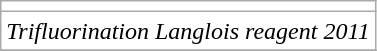<table align="center"  class="wikitable" style="background-color:white;">
<tr>
<td></td>
</tr>
<tr>
<td><em>Trifluorination Langlois reagent 2011</em></td>
</tr>
<tr>
</tr>
</table>
